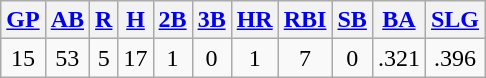<table class="wikitable">
<tr>
<th><a href='#'>GP</a></th>
<th><a href='#'>AB</a></th>
<th><a href='#'>R</a></th>
<th><a href='#'>H</a></th>
<th><a href='#'>2B</a></th>
<th><a href='#'>3B</a></th>
<th><a href='#'>HR</a></th>
<th><a href='#'>RBI</a></th>
<th><a href='#'>SB</a></th>
<th><a href='#'>BA</a></th>
<th><a href='#'>SLG</a></th>
</tr>
<tr align=center>
<td>15</td>
<td>53</td>
<td>5</td>
<td>17</td>
<td>1</td>
<td>0</td>
<td>1</td>
<td>7</td>
<td>0</td>
<td>.321</td>
<td>.396</td>
</tr>
</table>
